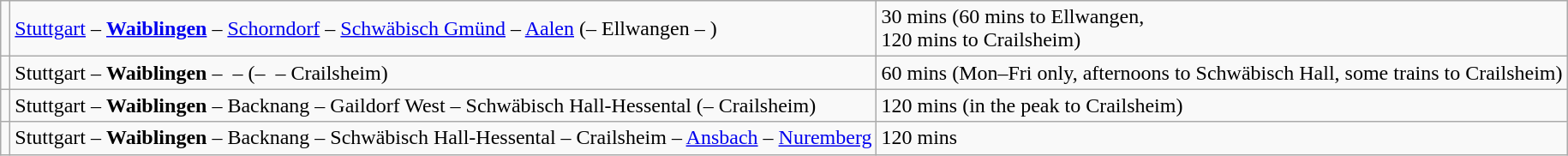<table class="wikitable">
<tr>
<td align="center"></td>
<td><a href='#'>Stuttgart</a> – <strong><a href='#'>Waiblingen</a></strong> – <a href='#'>Schorndorf</a> – <a href='#'>Schwäbisch Gmünd</a> – <a href='#'>Aalen</a>  (– Ellwangen – )</td>
<td>30 mins (60 mins to Ellwangen,<br>120 mins to Crailsheim)</td>
</tr>
<tr>
<td style="text-align:center"></td>
<td>Stuttgart – <strong>Waiblingen</strong> –  –  (–  – Crailsheim)</td>
<td>60 mins (Mon–Fri only, afternoons to Schwäbisch Hall, some trains to Crailsheim)</td>
</tr>
<tr>
<td style="text-align:center"></td>
<td>Stuttgart – <strong>Waiblingen</strong> – Backnang – Gaildorf West – Schwäbisch Hall-Hessental (– Crailsheim)</td>
<td>120 mins (in the peak to Crailsheim)</td>
</tr>
<tr>
<td align="center"></td>
<td>Stuttgart – <strong>Waiblingen</strong> – Backnang – Schwäbisch Hall-Hessental – Crailsheim – <a href='#'>Ansbach</a> – <a href='#'>Nuremberg</a></td>
<td>120 mins</td>
</tr>
</table>
